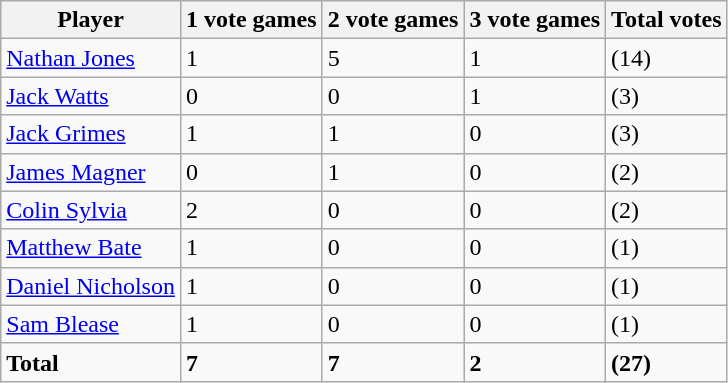<table class="wikitable">
<tr>
<th>Player</th>
<th>1 vote games</th>
<th>2 vote games</th>
<th>3 vote games</th>
<th>Total votes</th>
</tr>
<tr>
<td><a href='#'>Nathan Jones</a></td>
<td>1</td>
<td>5</td>
<td>1</td>
<td>(14)</td>
</tr>
<tr>
<td><a href='#'>Jack Watts</a></td>
<td>0</td>
<td>0</td>
<td>1</td>
<td>(3)</td>
</tr>
<tr>
<td><a href='#'>Jack Grimes</a></td>
<td>1</td>
<td>1</td>
<td>0</td>
<td>(3)</td>
</tr>
<tr>
<td><a href='#'>James Magner</a></td>
<td>0</td>
<td>1</td>
<td>0</td>
<td>(2)</td>
</tr>
<tr>
<td><a href='#'>Colin Sylvia</a></td>
<td>2</td>
<td>0</td>
<td>0</td>
<td>(2)</td>
</tr>
<tr>
<td><a href='#'>Matthew Bate</a></td>
<td>1</td>
<td>0</td>
<td>0</td>
<td>(1)</td>
</tr>
<tr>
<td><a href='#'>Daniel Nicholson</a></td>
<td>1</td>
<td>0</td>
<td>0</td>
<td>(1)</td>
</tr>
<tr>
<td><a href='#'>Sam Blease</a></td>
<td>1</td>
<td>0</td>
<td>0</td>
<td>(1)</td>
</tr>
<tr>
<td><strong>Total</strong></td>
<td><strong>7</strong></td>
<td><strong>7</strong></td>
<td><strong>2</strong></td>
<td><strong>(27)</strong></td>
</tr>
</table>
